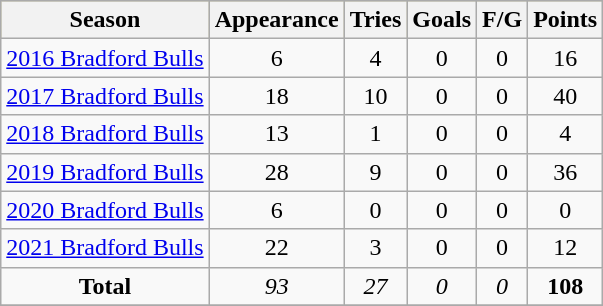<table class="wikitable" style="text-align:center;">
<tr bgcolor=#bdb76b>
<th>Season</th>
<th>Appearance</th>
<th>Tries</th>
<th>Goals</th>
<th>F/G</th>
<th>Points</th>
</tr>
<tr>
<td><a href='#'>2016 Bradford Bulls</a></td>
<td>6</td>
<td>4</td>
<td>0</td>
<td>0</td>
<td>16</td>
</tr>
<tr>
<td><a href='#'>2017 Bradford Bulls</a></td>
<td>18</td>
<td>10</td>
<td>0</td>
<td>0</td>
<td>40</td>
</tr>
<tr>
<td><a href='#'>2018 Bradford Bulls</a></td>
<td>13</td>
<td>1</td>
<td>0</td>
<td>0</td>
<td>4</td>
</tr>
<tr>
<td><a href='#'>2019 Bradford Bulls</a></td>
<td>28</td>
<td>9</td>
<td>0</td>
<td>0</td>
<td>36</td>
</tr>
<tr>
<td><a href='#'>2020 Bradford Bulls</a></td>
<td>6</td>
<td>0</td>
<td>0</td>
<td>0</td>
<td>0</td>
</tr>
<tr>
<td><a href='#'>2021 Bradford Bulls</a></td>
<td>22</td>
<td>3</td>
<td>0</td>
<td>0</td>
<td>12</td>
</tr>
<tr>
<td><strong>Total</strong></td>
<td><em>93</em></td>
<td><em>27</em></td>
<td><em>0</em></td>
<td><em>0</em></td>
<td><strong>108</strong></td>
</tr>
<tr>
</tr>
</table>
